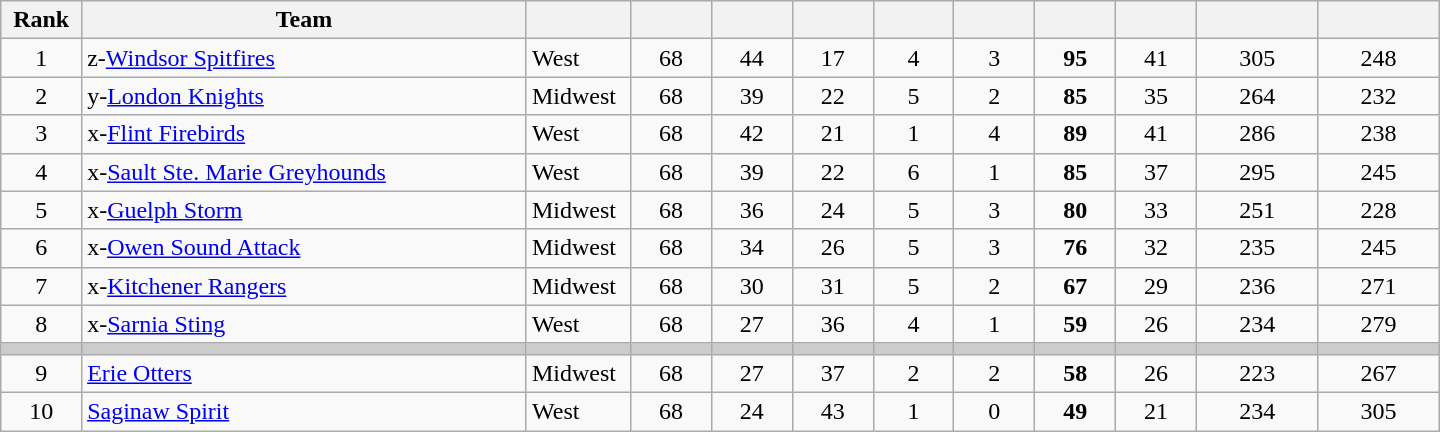<table class="wikitable sortable" style="text-align:center; width:60em">
<tr>
<th width="5%">Rank</th>
<th width="27.5%">Team</th>
<th width="5%"></th>
<th width="5%"></th>
<th width="5%"></th>
<th width="5%"></th>
<th width="5%"></th>
<th width="5%"></th>
<th width="5%"></th>
<th width="5%"></th>
<th width="7.5%"></th>
<th width="7.5%"></th>
</tr>
<tr>
<td>1</td>
<td align=left>z-<a href='#'>Windsor Spitfires</a></td>
<td align=left>West</td>
<td>68</td>
<td>44</td>
<td>17</td>
<td>4</td>
<td>3</td>
<td><strong>95</strong></td>
<td>41</td>
<td>305</td>
<td>248</td>
</tr>
<tr>
<td>2</td>
<td align=left>y-<a href='#'>London Knights</a></td>
<td align=left>Midwest</td>
<td>68</td>
<td>39</td>
<td>22</td>
<td>5</td>
<td>2</td>
<td><strong>85</strong></td>
<td>35</td>
<td>264</td>
<td>232</td>
</tr>
<tr>
<td>3</td>
<td align=left>x-<a href='#'>Flint Firebirds</a></td>
<td align=left>West</td>
<td>68</td>
<td>42</td>
<td>21</td>
<td>1</td>
<td>4</td>
<td><strong>89</strong></td>
<td>41</td>
<td>286</td>
<td>238</td>
</tr>
<tr>
<td>4</td>
<td align=left>x-<a href='#'>Sault Ste. Marie Greyhounds</a></td>
<td align=left>West</td>
<td>68</td>
<td>39</td>
<td>22</td>
<td>6</td>
<td>1</td>
<td><strong>85</strong></td>
<td>37</td>
<td>295</td>
<td>245</td>
</tr>
<tr>
<td>5</td>
<td align=left>x-<a href='#'>Guelph Storm</a></td>
<td align=left>Midwest</td>
<td>68</td>
<td>36</td>
<td>24</td>
<td>5</td>
<td>3</td>
<td><strong>80</strong></td>
<td>33</td>
<td>251</td>
<td>228</td>
</tr>
<tr>
<td>6</td>
<td align=left>x-<a href='#'>Owen Sound Attack</a></td>
<td align=left>Midwest</td>
<td>68</td>
<td>34</td>
<td>26</td>
<td>5</td>
<td>3</td>
<td><strong>76</strong></td>
<td>32</td>
<td>235</td>
<td>245</td>
</tr>
<tr>
<td>7</td>
<td align=left>x-<a href='#'>Kitchener Rangers</a></td>
<td align=left>Midwest</td>
<td>68</td>
<td>30</td>
<td>31</td>
<td>5</td>
<td>2</td>
<td><strong>67</strong></td>
<td>29</td>
<td>236</td>
<td>271</td>
</tr>
<tr>
<td>8</td>
<td align=left>x-<a href='#'>Sarnia Sting</a></td>
<td align=left>West</td>
<td>68</td>
<td>27</td>
<td>36</td>
<td>4</td>
<td>1</td>
<td><strong>59</strong></td>
<td>26</td>
<td>234</td>
<td>279</td>
</tr>
<tr style="background-color:#cccccc;">
<td></td>
<td></td>
<td></td>
<td></td>
<td></td>
<td></td>
<td></td>
<td></td>
<td></td>
<td></td>
<td></td>
<td></td>
</tr>
<tr>
<td>9</td>
<td align=left><a href='#'>Erie Otters</a></td>
<td align=left>Midwest</td>
<td>68</td>
<td>27</td>
<td>37</td>
<td>2</td>
<td>2</td>
<td><strong>58</strong></td>
<td>26</td>
<td>223</td>
<td>267</td>
</tr>
<tr>
<td>10</td>
<td align=left><a href='#'>Saginaw Spirit</a></td>
<td align=left>West</td>
<td>68</td>
<td>24</td>
<td>43</td>
<td>1</td>
<td>0</td>
<td><strong>49</strong></td>
<td>21</td>
<td>234</td>
<td>305</td>
</tr>
</table>
